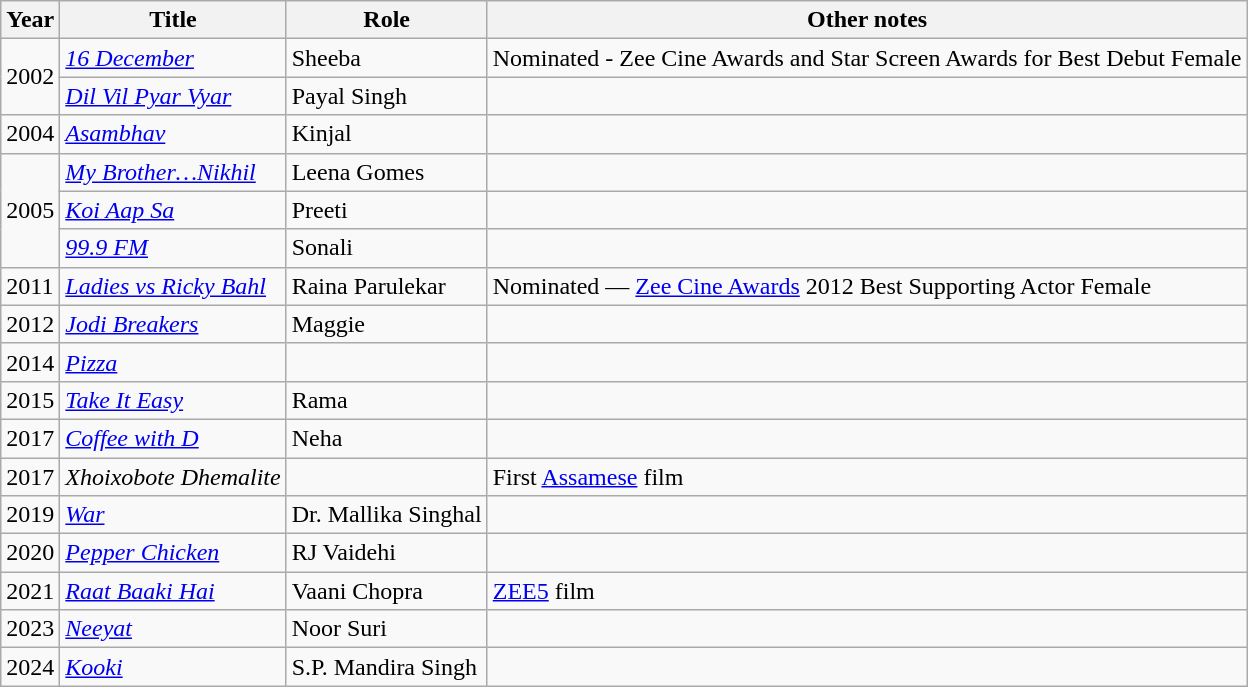<table class="wikitable">
<tr>
<th>Year</th>
<th>Title</th>
<th>Role</th>
<th>Other notes</th>
</tr>
<tr>
<td rowspan="2">2002</td>
<td><em><a href='#'>16 December</a></em></td>
<td>Sheeba</td>
<td>Nominated - Zee Cine Awards and Star Screen Awards for Best Debut Female</td>
</tr>
<tr>
<td><em><a href='#'>Dil Vil Pyar Vyar</a></em></td>
<td>Payal Singh</td>
<td></td>
</tr>
<tr>
<td>2004</td>
<td><em><a href='#'>Asambhav</a></em></td>
<td>Kinjal</td>
<td></td>
</tr>
<tr>
<td rowspan="3">2005</td>
<td><em><a href='#'>My Brother…Nikhil</a></em></td>
<td>Leena Gomes</td>
<td></td>
</tr>
<tr>
<td><em><a href='#'>Koi Aap Sa</a></em></td>
<td>Preeti</td>
<td></td>
</tr>
<tr>
<td><em><a href='#'>99.9 FM</a></em></td>
<td>Sonali</td>
<td></td>
</tr>
<tr>
<td rowspan="1">2011</td>
<td><em><a href='#'>Ladies vs Ricky Bahl</a></em></td>
<td>Raina Parulekar</td>
<td>Nominated — <a href='#'>Zee Cine Awards</a> 2012 Best Supporting Actor Female</td>
</tr>
<tr>
<td rowspan="1">2012</td>
<td><em><a href='#'>Jodi Breakers</a></em></td>
<td>Maggie</td>
<td></td>
</tr>
<tr>
<td>2014</td>
<td><em><a href='#'>Pizza</a></em></td>
<td></td>
<td></td>
</tr>
<tr>
<td>2015</td>
<td><em><a href='#'>Take It Easy</a></em></td>
<td>Rama</td>
<td></td>
</tr>
<tr>
<td>2017</td>
<td><em><a href='#'>Coffee with D</a></em></td>
<td>Neha</td>
<td></td>
</tr>
<tr>
<td>2017</td>
<td><em>Xhoixobote Dhemalite</em></td>
<td></td>
<td>First <a href='#'>Assamese</a> film</td>
</tr>
<tr>
<td>2019</td>
<td><a href='#'><em>War</em></a></td>
<td>Dr. Mallika Singhal</td>
<td></td>
</tr>
<tr>
<td>2020</td>
<td><em><a href='#'>Pepper Chicken</a></em></td>
<td>RJ Vaidehi</td>
<td></td>
</tr>
<tr>
<td>2021</td>
<td><em><a href='#'>Raat Baaki Hai</a></em></td>
<td>Vaani Chopra</td>
<td><a href='#'>ZEE5</a> film</td>
</tr>
<tr>
<td>2023</td>
<td><em><a href='#'>Neeyat</a></em></td>
<td>Noor Suri</td>
<td></td>
</tr>
<tr>
<td>2024</td>
<td><em><a href='#'>Kooki</a></em></td>
<td>S.P. Mandira Singh</td>
<td></td>
</tr>
</table>
